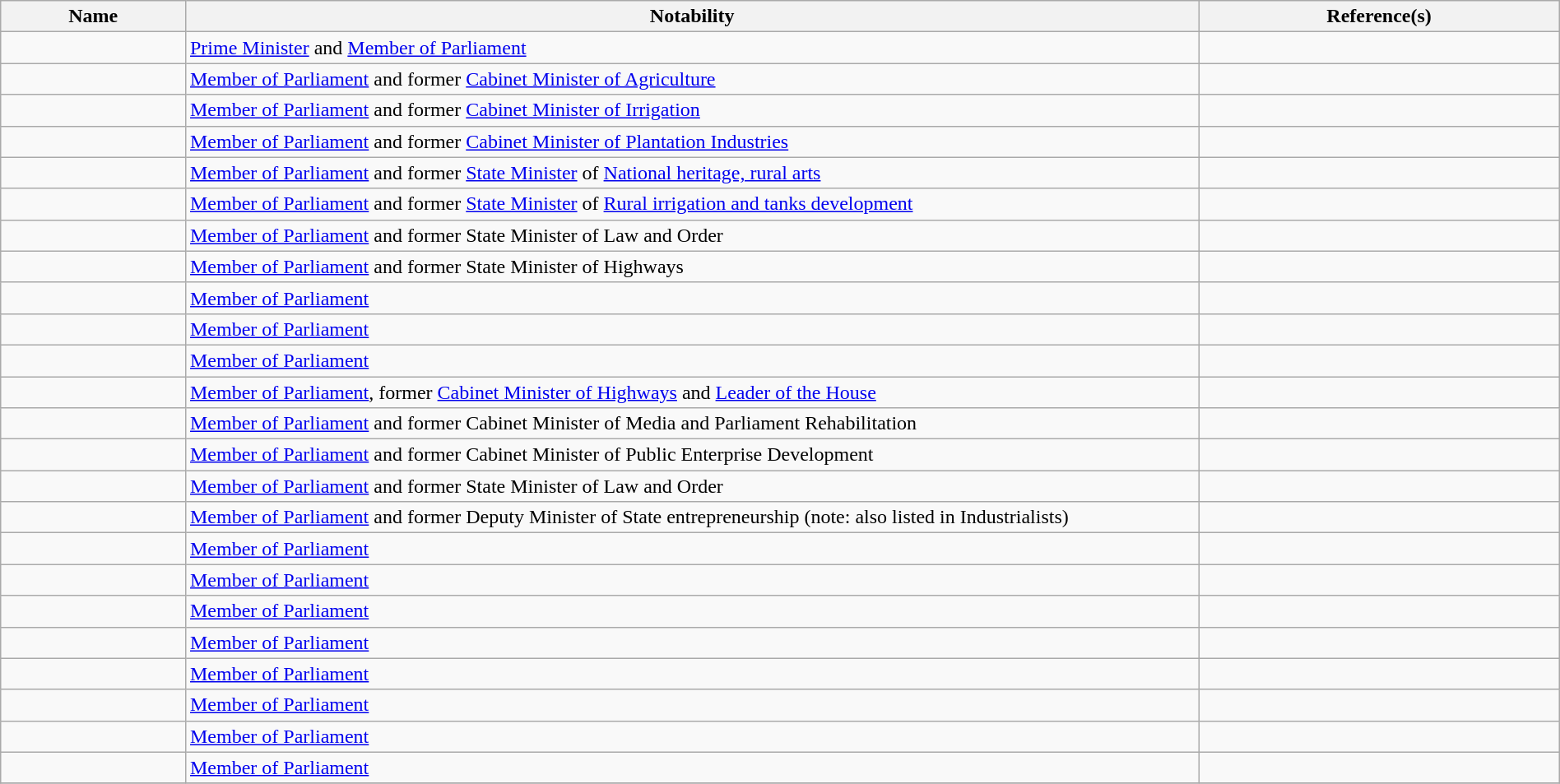<table class="wikitable sortable" style="width:100%">
<tr>
<th style="width:*;">Name</th>
<th style="width:65%;" class="unsortable">Notability</th>
<th style="width:*;" class="unsortable">Reference(s)</th>
</tr>
<tr>
<td></td>
<td><a href='#'>Prime Minister</a> and <a href='#'>Member of Parliament</a></td>
<td style="text-align:center;"></td>
</tr>
<tr>
<td></td>
<td><a href='#'>Member of Parliament</a> and former <a href='#'>Cabinet Minister of Agriculture</a></td>
<td style="text-align:center;"></td>
</tr>
<tr>
<td></td>
<td><a href='#'>Member of Parliament</a> and former <a href='#'>Cabinet Minister of Irrigation</a></td>
<td style="text-align:center;"></td>
</tr>
<tr>
<td></td>
<td><a href='#'>Member of Parliament</a> and former <a href='#'>Cabinet Minister of Plantation Industries</a></td>
<td style="text-align:center;"></td>
</tr>
<tr>
<td></td>
<td><a href='#'>Member of Parliament</a> and former <a href='#'>State Minister</a> of <a href='#'>National heritage, rural arts</a></td>
<td style="text-align:center;"></td>
</tr>
<tr>
<td></td>
<td><a href='#'>Member of Parliament</a> and former <a href='#'>State Minister</a> of <a href='#'>Rural irrigation and tanks development</a></td>
<td style="text-align:center;"></td>
</tr>
<tr>
<td></td>
<td><a href='#'>Member of Parliament</a> and former State Minister of Law and Order</td>
<td style="text-align:center;"></td>
</tr>
<tr>
<td></td>
<td><a href='#'>Member of Parliament</a> and former State Minister of Highways</td>
<td style="text-align:center;"></td>
</tr>
<tr>
<td></td>
<td><a href='#'>Member of Parliament</a></td>
<td style="text-align:center;"></td>
</tr>
<tr>
<td></td>
<td><a href='#'>Member of Parliament</a></td>
<td style="text-align:center;"></td>
</tr>
<tr>
<td></td>
<td><a href='#'>Member of Parliament</a></td>
<td style="text-align:center;"></td>
</tr>
<tr>
<td></td>
<td><a href='#'>Member of Parliament</a>, former <a href='#'>Cabinet Minister of Highways</a> and <a href='#'>Leader of the House</a></td>
<td style="text-align:center;"></td>
</tr>
<tr>
<td></td>
<td><a href='#'>Member of Parliament</a> and former Cabinet Minister of Media and Parliament Rehabilitation</td>
<td style="text-align:center;"></td>
</tr>
<tr>
<td></td>
<td><a href='#'>Member of Parliament</a> and former Cabinet Minister of Public Enterprise Development</td>
<td style="text-align:center;"></td>
</tr>
<tr>
<td></td>
<td><a href='#'>Member of Parliament</a> and former State Minister of Law and Order</td>
<td style="text-align:center;"></td>
</tr>
<tr>
<td></td>
<td><a href='#'>Member of Parliament</a> and former Deputy Minister of State entrepreneurship (note: also listed in Industrialists)</td>
<td style="text-align:center;"></td>
</tr>
<tr>
<td></td>
<td><a href='#'>Member of Parliament</a></td>
<td style="text-align:center;"></td>
</tr>
<tr>
<td></td>
<td><a href='#'>Member of Parliament</a></td>
<td style="text-align:center;"></td>
</tr>
<tr>
<td></td>
<td><a href='#'>Member of Parliament</a></td>
<td style="text-align:center;"></td>
</tr>
<tr>
<td></td>
<td><a href='#'>Member of Parliament</a></td>
<td style="text-align:center;"></td>
</tr>
<tr>
<td></td>
<td><a href='#'>Member of Parliament</a></td>
<td style="text-align:center;"></td>
</tr>
<tr>
<td></td>
<td><a href='#'>Member of Parliament</a></td>
<td style="text-align:center;"></td>
</tr>
<tr>
<td></td>
<td><a href='#'>Member of Parliament</a></td>
<td style="text-align:center;"></td>
</tr>
<tr>
<td></td>
<td><a href='#'>Member of Parliament</a></td>
<td style="text-align:center;"></td>
</tr>
<tr>
</tr>
</table>
